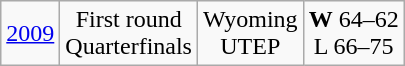<table class="wikitable">
<tr align="center">
<td><a href='#'>2009</a></td>
<td>First round<br>Quarterfinals</td>
<td>Wyoming<br>UTEP</td>
<td><strong>W</strong> 64–62<br>L 66–75</td>
</tr>
</table>
